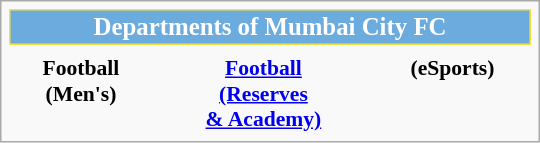<table class="infobox" style="font-size:90%; width:25em; text-align:center">
<tr>
<th colspan="4" style="font-size:115%; background-color:#6CABDD; color:#FFFFFF; border:1px solid #f7e33f;">Departments of Mumbai City FC</th>
</tr>
<tr>
<th></th>
<th></th>
<th></th>
</tr>
<tr>
<th>Football<br>(Men's)</th>
<th><a href='#'>Football<br>(Reserves<br>& Academy)</a></th>
<th>(eSports)</th>
</tr>
</table>
